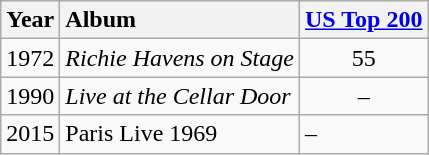<table class="wikitable">
<tr>
<th style="text-align:left;">Year</th>
<th style="text-align:left;">Album</th>
<th style="text-align:center;"><a href='#'>US Top 200</a></th>
</tr>
<tr>
<td style="text-align:left;">1972</td>
<td style="text-align:left;"><em>Richie Havens on Stage</em></td>
<td style="text-align:center;">55</td>
</tr>
<tr>
<td style="text-align:left;">1990</td>
<td style="text-align:left;"><em>Live at the Cellar Door</em></td>
<td style="text-align:center;">–</td>
</tr>
<tr>
<td>2015</td>
<td>Paris Live 1969</td>
<td>–</td>
</tr>
</table>
